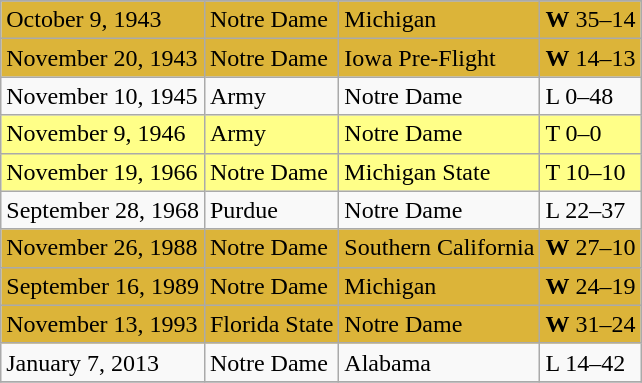<table class="wikitable">
<tr>
</tr>
<tr style="background:#DCB439;">
<td>October 9, 1943</td>
<td>Notre Dame</td>
<td>Michigan</td>
<td><strong>W</strong> 35–14</td>
</tr>
<tr style="background:#DCB439;">
<td>November 20, 1943</td>
<td>Notre Dame</td>
<td>Iowa Pre-Flight</td>
<td><strong>W</strong> 14–13</td>
</tr>
<tr>
<td>November 10, 1945</td>
<td>Army</td>
<td>Notre Dame</td>
<td>L 0–48</td>
</tr>
<tr style="background:#FFFF88;">
<td>November 9, 1946</td>
<td>Army</td>
<td>Notre Dame</td>
<td>T 0–0</td>
</tr>
<tr style="background:#FFFF88;">
<td>November 19, 1966</td>
<td>Notre Dame</td>
<td>Michigan State</td>
<td>T 10–10</td>
</tr>
<tr>
<td>September 28, 1968</td>
<td>Purdue</td>
<td>Notre Dame</td>
<td>L 22–37</td>
</tr>
<tr style="background:#DCB439;">
<td>November 26, 1988</td>
<td>Notre Dame</td>
<td>Southern California</td>
<td><strong>W</strong> 27–10</td>
</tr>
<tr style="background:#DCB439;">
<td>September 16, 1989</td>
<td>Notre Dame</td>
<td>Michigan</td>
<td><strong>W</strong> 24–19</td>
</tr>
<tr style="background:#DCB439;">
<td>November 13, 1993</td>
<td>Florida State</td>
<td>Notre Dame</td>
<td><strong>W</strong> 31–24</td>
</tr>
<tr>
<td>January 7, 2013</td>
<td>Notre Dame</td>
<td>Alabama</td>
<td>L 14–42</td>
</tr>
<tr>
</tr>
</table>
